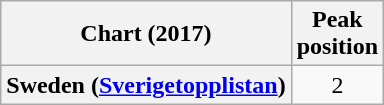<table class="wikitable plainrowheaders" style="text-align:center">
<tr>
<th>Chart (2017)</th>
<th>Peak<br>position</th>
</tr>
<tr>
<th scope="row">Sweden (<a href='#'>Sverigetopplistan</a>)</th>
<td>2</td>
</tr>
</table>
